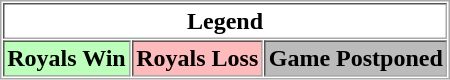<table align="center" border="1" cellpadding="2" cellspacing="1" style="border:1px solid #aaa">
<tr>
<th colspan="4">Legend</th>
</tr>
<tr>
<th style="background:#bfb;">Royals Win</th>
<th style="background:#fbb;">Royals Loss</th>
<th style="background:#bbb;">Game Postponed</th>
</tr>
</table>
